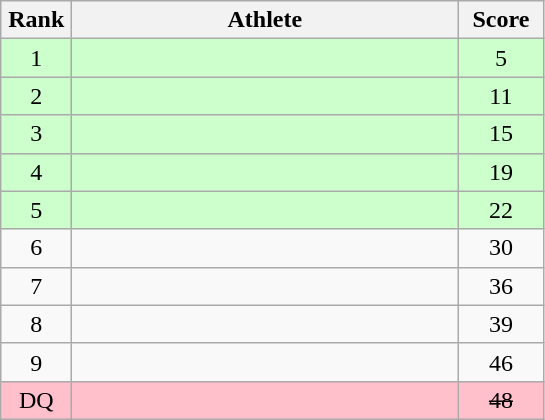<table class=wikitable style="text-align:center">
<tr>
<th width=40>Rank</th>
<th width=250>Athlete</th>
<th width=50>Score</th>
</tr>
<tr bgcolor="ccffcc">
<td>1</td>
<td align=left></td>
<td>5</td>
</tr>
<tr bgcolor="ccffcc">
<td>2</td>
<td align=left></td>
<td>11</td>
</tr>
<tr bgcolor="ccffcc">
<td>3</td>
<td align=left></td>
<td>15</td>
</tr>
<tr bgcolor="ccffcc">
<td>4</td>
<td align=left></td>
<td>19</td>
</tr>
<tr bgcolor="ccffcc">
<td>5</td>
<td align=left></td>
<td>22</td>
</tr>
<tr>
<td>6</td>
<td align=left></td>
<td>30</td>
</tr>
<tr>
<td>7</td>
<td align=left></td>
<td>36</td>
</tr>
<tr>
<td>8</td>
<td align=left></td>
<td>39</td>
</tr>
<tr>
<td>9</td>
<td align=left></td>
<td>46</td>
</tr>
<tr bgcolor=pink>
<td>DQ</td>
<td align=left></td>
<td><s>48</s></td>
</tr>
</table>
